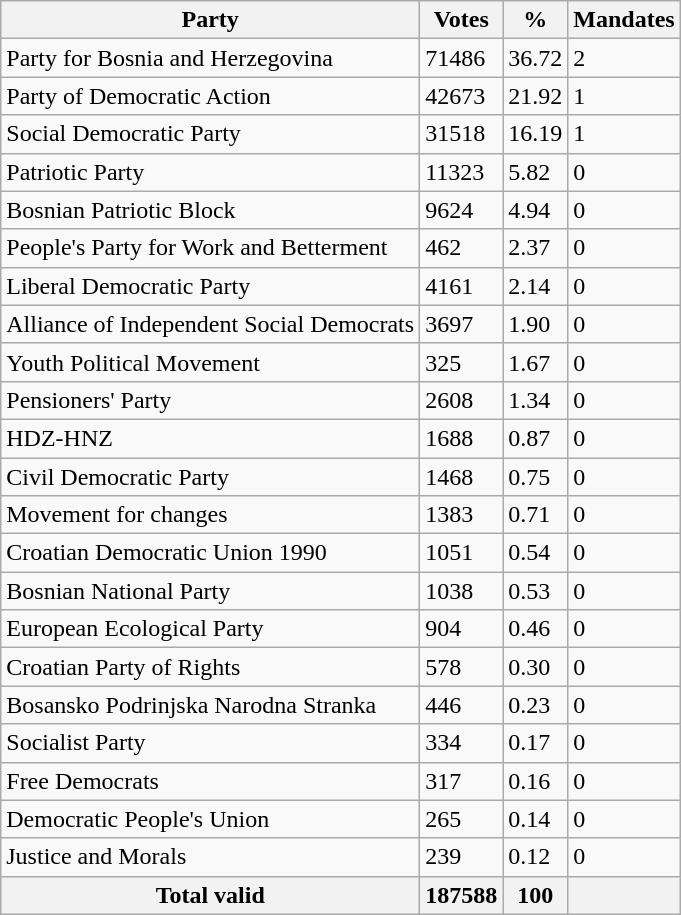<table class="wikitable" style ="text-align: left">
<tr>
<th>Party</th>
<th>Votes</th>
<th>%</th>
<th>Mandates</th>
</tr>
<tr>
<td>Party for Bosnia and Herzegovina</td>
<td>71486</td>
<td>36.72</td>
<td>2</td>
</tr>
<tr>
<td>Party of Democratic Action</td>
<td>42673</td>
<td>21.92</td>
<td>1</td>
</tr>
<tr>
<td>Social Democratic Party</td>
<td>31518</td>
<td>16.19</td>
<td>1</td>
</tr>
<tr>
<td>Patriotic Party</td>
<td>11323</td>
<td>5.82</td>
<td>0</td>
</tr>
<tr>
<td>Bosnian Patriotic Block</td>
<td>9624</td>
<td>4.94</td>
<td>0</td>
</tr>
<tr>
<td>People's Party for Work and Betterment</td>
<td>462</td>
<td>2.37</td>
<td>0</td>
</tr>
<tr>
<td>Liberal Democratic Party</td>
<td>4161</td>
<td>2.14</td>
<td>0</td>
</tr>
<tr>
<td>Alliance of Independent Social Democrats</td>
<td>3697</td>
<td>1.90</td>
<td>0</td>
</tr>
<tr>
<td>Youth Political Movement</td>
<td>325</td>
<td>1.67</td>
<td>0</td>
</tr>
<tr>
<td>Pensioners' Party</td>
<td>2608</td>
<td>1.34</td>
<td>0</td>
</tr>
<tr>
<td>HDZ-HNZ</td>
<td>1688</td>
<td>0.87</td>
<td>0</td>
</tr>
<tr>
<td>Civil Democratic Party</td>
<td>1468</td>
<td>0.75</td>
<td>0</td>
</tr>
<tr>
<td>Movement for changes</td>
<td>1383</td>
<td>0.71</td>
<td>0</td>
</tr>
<tr>
<td>Croatian Democratic Union 1990</td>
<td>1051</td>
<td>0.54</td>
<td>0</td>
</tr>
<tr>
<td>Bosnian National Party</td>
<td>1038</td>
<td>0.53</td>
<td>0</td>
</tr>
<tr>
<td>European Ecological Party</td>
<td>904</td>
<td>0.46</td>
<td>0</td>
</tr>
<tr>
<td>Croatian Party of Rights</td>
<td>578</td>
<td>0.30</td>
<td>0</td>
</tr>
<tr>
<td>Bosansko Podrinjska Narodna Stranka</td>
<td>446</td>
<td>0.23</td>
<td>0</td>
</tr>
<tr>
<td>Socialist Party</td>
<td>334</td>
<td>0.17</td>
<td>0</td>
</tr>
<tr>
<td>Free Democrats</td>
<td>317</td>
<td>0.16</td>
<td>0</td>
</tr>
<tr>
<td>Democratic People's Union</td>
<td>265</td>
<td>0.14</td>
<td>0</td>
</tr>
<tr>
<td>Justice and Morals</td>
<td>239</td>
<td>0.12</td>
<td>0</td>
</tr>
<tr>
<th>Total valid</th>
<th>187588</th>
<th>100</th>
<th></th>
</tr>
</table>
